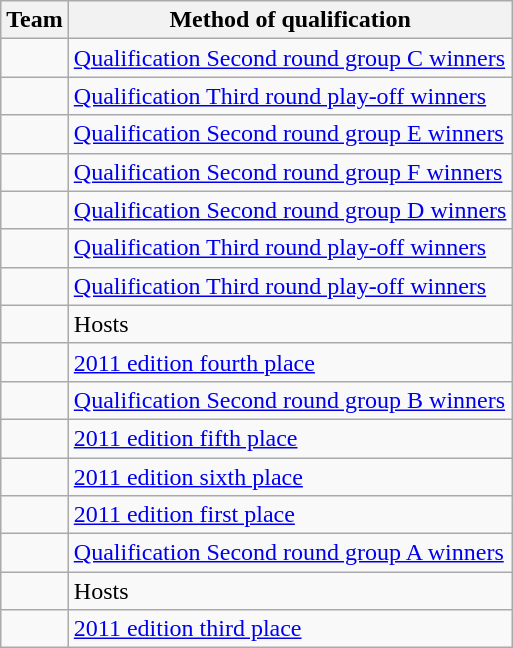<table class="wikitable">
<tr>
<th>Team</th>
<th>Method of qualification</th>
</tr>
<tr>
<td></td>
<td><a href='#'>Qualification Second round group C winners</a></td>
</tr>
<tr>
<td></td>
<td><a href='#'>Qualification Third round play-off winners</a></td>
</tr>
<tr>
<td></td>
<td><a href='#'>Qualification Second round group E winners</a></td>
</tr>
<tr>
<td></td>
<td><a href='#'>Qualification Second round group F winners</a></td>
</tr>
<tr>
<td></td>
<td><a href='#'>Qualification Second round group D winners</a></td>
</tr>
<tr>
<td></td>
<td><a href='#'>Qualification Third round play-off winners</a></td>
</tr>
<tr>
<td></td>
<td><a href='#'>Qualification Third round play-off winners</a></td>
</tr>
<tr>
<td></td>
<td>Hosts</td>
</tr>
<tr>
<td></td>
<td><a href='#'>2011 edition fourth place</a></td>
</tr>
<tr>
<td></td>
<td><a href='#'>Qualification Second round group B winners</a></td>
</tr>
<tr>
<td></td>
<td><a href='#'>2011 edition fifth place</a></td>
</tr>
<tr>
<td></td>
<td><a href='#'>2011 edition sixth place</a></td>
</tr>
<tr>
<td></td>
<td><a href='#'>2011 edition first place</a></td>
</tr>
<tr>
<td></td>
<td><a href='#'>Qualification Second round group A winners</a></td>
</tr>
<tr>
<td></td>
<td>Hosts</td>
</tr>
<tr>
<td></td>
<td><a href='#'>2011 edition third place</a></td>
</tr>
</table>
